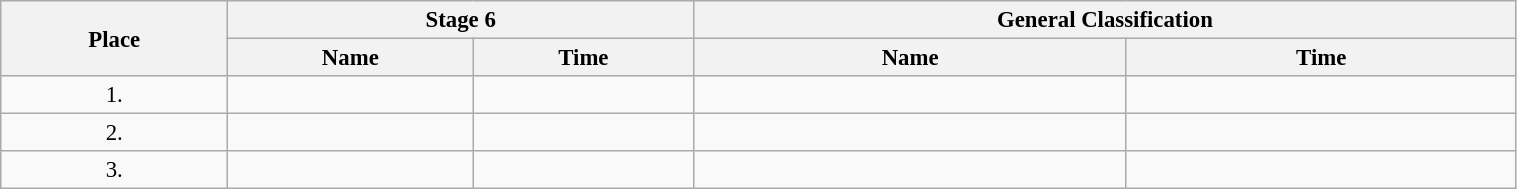<table class=wikitable style="font-size:95%" width="80%">
<tr>
<th rowspan="2">Place</th>
<th colspan="2">Stage 6</th>
<th colspan="2">General Classification</th>
</tr>
<tr>
<th>Name</th>
<th>Time</th>
<th>Name</th>
<th>Time</th>
</tr>
<tr>
<td align="center">1.</td>
<td></td>
<td></td>
<td></td>
<td></td>
</tr>
<tr>
<td align="center">2.</td>
<td></td>
<td></td>
<td></td>
<td></td>
</tr>
<tr>
<td align="center">3.</td>
<td></td>
<td></td>
<td></td>
<td></td>
</tr>
</table>
